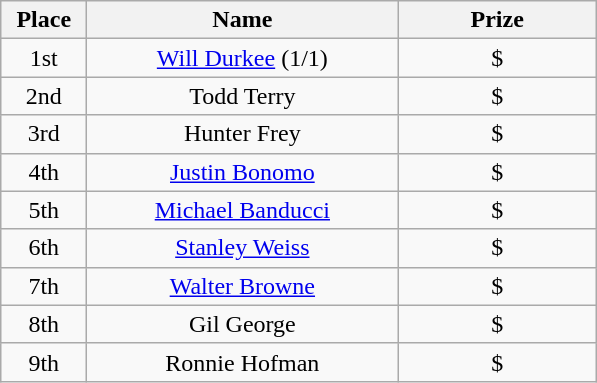<table class="wikitable" style="text-align:center">
<tr>
<th width="50">Place</th>
<th width="200">Name</th>
<th width="125">Prize</th>
</tr>
<tr>
<td>1st</td>
<td><a href='#'>Will Durkee</a> (1/1)</td>
<td>$</td>
</tr>
<tr>
<td>2nd</td>
<td>Todd Terry</td>
<td>$</td>
</tr>
<tr>
<td>3rd</td>
<td>Hunter Frey</td>
<td>$</td>
</tr>
<tr>
<td>4th</td>
<td><a href='#'>Justin Bonomo</a></td>
<td>$</td>
</tr>
<tr>
<td>5th</td>
<td><a href='#'>Michael Banducci</a></td>
<td>$</td>
</tr>
<tr>
<td>6th</td>
<td><a href='#'>Stanley Weiss</a></td>
<td>$</td>
</tr>
<tr>
<td>7th</td>
<td><a href='#'>Walter Browne</a></td>
<td>$</td>
</tr>
<tr>
<td>8th</td>
<td>Gil George</td>
<td>$</td>
</tr>
<tr>
<td>9th</td>
<td>Ronnie Hofman</td>
<td>$</td>
</tr>
</table>
